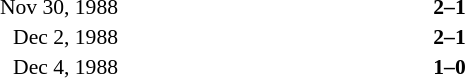<table width=100% cellspacing=1 style=font-size:90%>
<tr>
<th width=120></th>
<th width=180></th>
<th width=70></th>
<th width=180></th>
<th></th>
</tr>
<tr>
<td align=right>Nov 30, 1988</td>
<td align=right><strong></strong></td>
<td align=center><strong>2–1</strong></td>
<td><strong></strong></td>
</tr>
<tr>
<td align=right>Dec 2, 1988</td>
<td align=right><strong></strong></td>
<td align=center><strong>2–1</strong></td>
<td><strong></strong></td>
</tr>
<tr>
<td align=right>Dec 4, 1988</td>
<td align=right><strong></strong></td>
<td align=center><strong>1–0</strong></td>
<td><strong></strong></td>
</tr>
</table>
